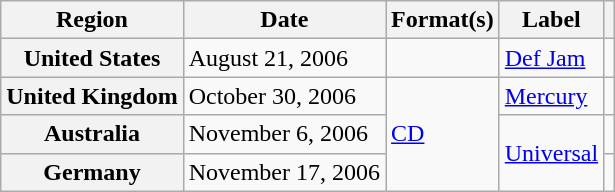<table class="wikitable plainrowheaders">
<tr>
<th scope="col">Region</th>
<th scope="col">Date</th>
<th scope="col">Format(s)</th>
<th scope="col">Label</th>
<th scope="col"></th>
</tr>
<tr>
<th scope="row">United States</th>
<td>August 21, 2006</td>
<td></td>
<td><a href='#'>Def Jam</a></td>
<td align="center"></td>
</tr>
<tr>
<th scope="row">United Kingdom</th>
<td>October 30, 2006</td>
<td rowspan="3"><a href='#'>CD</a></td>
<td><a href='#'>Mercury</a></td>
<td align="center"></td>
</tr>
<tr>
<th scope="row">Australia</th>
<td>November 6, 2006</td>
<td rowspan="2"><a href='#'>Universal</a></td>
<td align="center"></td>
</tr>
<tr>
<th scope="row">Germany</th>
<td>November 17, 2006</td>
<td align="center"></td>
</tr>
</table>
